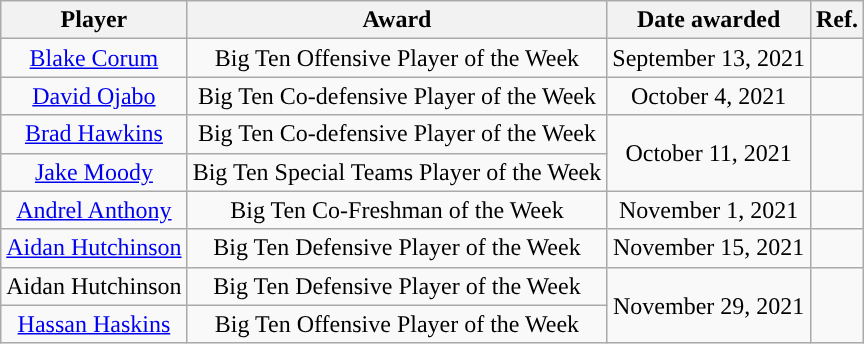<table class="wikitable sortable sortable" style="text-align: center">
<tr align=center>
<th>Player</th>
<th>Award</th>
<th>Date awarded</th>
<th>Ref.</th>
</tr>
<tr>
<td><a href='#'>Blake Corum</a></td>
<td>Big Ten Offensive Player of the Week</td>
<td>September 13, 2021</td>
<td></td>
</tr>
<tr>
<td><a href='#'>David Ojabo</a></td>
<td>Big Ten Co-defensive Player of the Week</td>
<td>October 4, 2021</td>
<td></td>
</tr>
<tr>
<td><a href='#'>Brad Hawkins</a></td>
<td>Big Ten Co-defensive Player of the Week</td>
<td rowspan="2">October 11, 2021</td>
<td rowspan="2"></td>
</tr>
<tr>
<td><a href='#'>Jake Moody</a></td>
<td>Big Ten Special Teams Player of the Week</td>
</tr>
<tr>
<td><a href='#'>Andrel Anthony</a></td>
<td>Big Ten Co-Freshman of the Week</td>
<td>November 1, 2021</td>
<td></td>
</tr>
<tr>
<td><a href='#'>Aidan Hutchinson</a></td>
<td>Big Ten Defensive Player of the Week</td>
<td>November 15, 2021</td>
<td></td>
</tr>
<tr>
<td>Aidan Hutchinson</td>
<td>Big Ten Defensive Player of the Week</td>
<td rowspan="2">November 29, 2021</td>
<td rowspan="2"></td>
</tr>
<tr>
<td><a href='#'>Hassan Haskins</a></td>
<td>Big Ten Offensive Player of the Week</td>
</tr>
</table>
